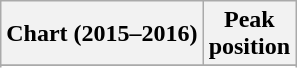<table class="wikitable sortable">
<tr>
<th>Chart (2015–2016)</th>
<th>Peak <br> position</th>
</tr>
<tr>
</tr>
<tr>
</tr>
<tr>
</tr>
<tr>
</tr>
<tr>
</tr>
<tr>
</tr>
<tr>
</tr>
</table>
